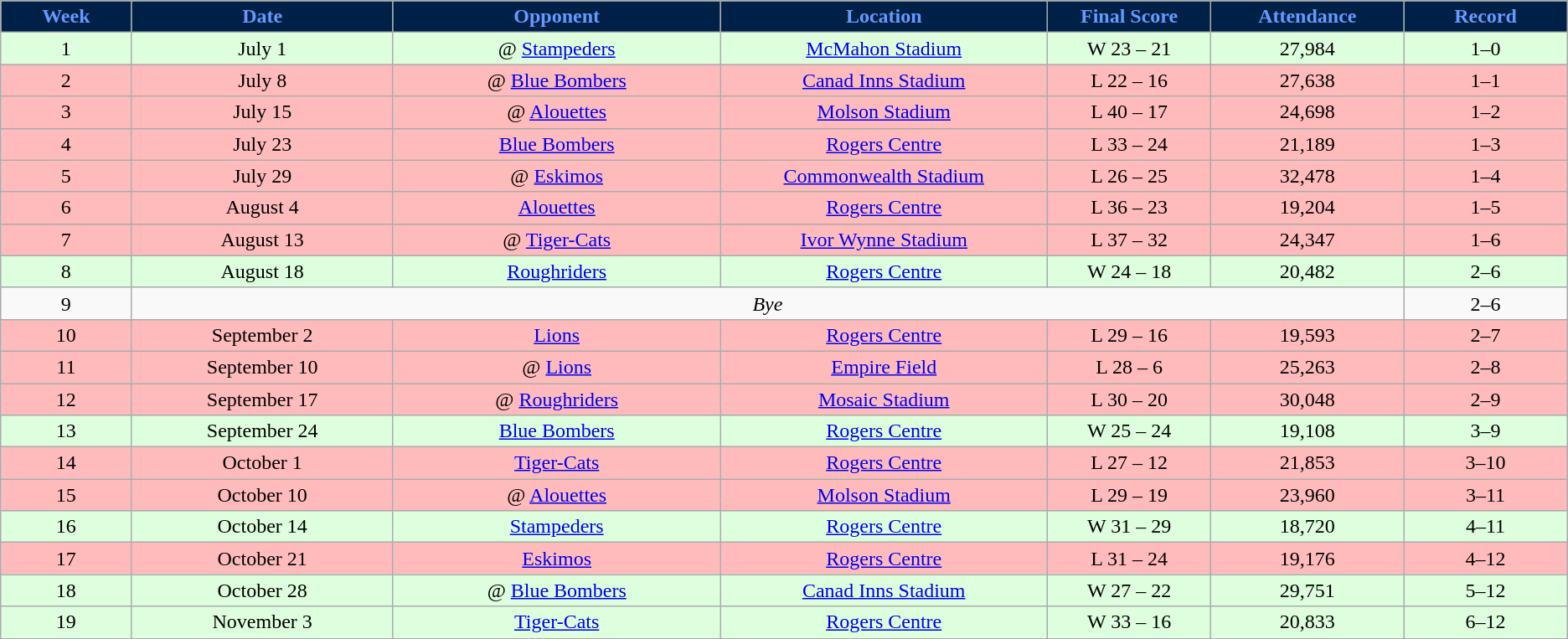<table class="wikitable sortable">
<tr>
<th style="background:#002147;color:#6699FF;" width="4%">Week</th>
<th style="background:#002147;color:#6699FF;" width="8%">Date</th>
<th style="background:#002147;color:#6699FF;" width="10%">Opponent</th>
<th style="background:#002147;color:#6699FF;" width="10%">Location</th>
<th style="background:#002147;color:#6699FF;" width="5%">Final Score</th>
<th style="background:#002147;color:#6699FF;" width="5%">Attendance</th>
<th style="background:#002147;color:#6699FF;" width="5%">Record</th>
</tr>
<tr align="center" bgcolor="#ddffdd">
<td>1</td>
<td>July 1</td>
<td>@ <a href='#'>Stampeders</a></td>
<td><a href='#'>McMahon Stadium</a></td>
<td>W 23 – 21</td>
<td>27,984</td>
<td>1–0</td>
</tr>
<tr align="center" bgcolor="#ffbbbb">
<td>2</td>
<td>July 8</td>
<td>@ <a href='#'>Blue Bombers</a></td>
<td><a href='#'>Canad Inns Stadium</a></td>
<td>L 22 – 16</td>
<td>27,638</td>
<td>1–1</td>
</tr>
<tr align="center" bgcolor="#ffbbbb">
<td>3</td>
<td>July 15</td>
<td>@ <a href='#'>Alouettes</a></td>
<td><a href='#'>Molson Stadium</a></td>
<td>L 40 – 17</td>
<td>24,698</td>
<td>1–2</td>
</tr>
<tr align="center" bgcolor="#ffbbbb">
<td>4</td>
<td>July 23</td>
<td><a href='#'>Blue Bombers</a></td>
<td><a href='#'>Rogers Centre</a></td>
<td>L 33 – 24</td>
<td>21,189</td>
<td>1–3</td>
</tr>
<tr align="center" bgcolor="#ffbbbb">
<td>5</td>
<td>July 29</td>
<td>@ <a href='#'>Eskimos</a></td>
<td><a href='#'>Commonwealth Stadium</a></td>
<td>L 26 – 25</td>
<td>32,478</td>
<td>1–4</td>
</tr>
<tr align="center" bgcolor="#ffbbbb">
<td>6</td>
<td>August 4</td>
<td><a href='#'>Alouettes</a></td>
<td><a href='#'>Rogers Centre</a></td>
<td>L 36 – 23</td>
<td>19,204</td>
<td>1–5</td>
</tr>
<tr align="center" bgcolor="#ffbbbb">
<td>7</td>
<td>August 13</td>
<td>@ <a href='#'>Tiger-Cats</a></td>
<td><a href='#'>Ivor Wynne Stadium</a></td>
<td>L 37 – 32</td>
<td>24,347</td>
<td>1–6</td>
</tr>
<tr align="center" bgcolor="#ddffdd">
<td>8</td>
<td>August 18</td>
<td><a href='#'>Roughriders</a></td>
<td><a href='#'>Rogers Centre</a></td>
<td>W 24 – 18</td>
<td>20,482</td>
<td>2–6</td>
</tr>
<tr align="center">
<td>9</td>
<td colSpan=5 align="center"><em>Bye</em></td>
<td>2–6</td>
</tr>
<tr align="center" bgcolor="#ffbbbb">
<td>10</td>
<td>September 2</td>
<td><a href='#'>Lions</a></td>
<td><a href='#'>Rogers Centre</a></td>
<td>L 29 – 16</td>
<td>19,593</td>
<td>2–7</td>
</tr>
<tr align="center" bgcolor="#ffbbbb">
<td>11</td>
<td>September 10</td>
<td>@ <a href='#'>Lions</a></td>
<td><a href='#'>Empire Field</a></td>
<td>L 28 – 6</td>
<td>25,263</td>
<td>2–8</td>
</tr>
<tr align="center" bgcolor="#ffbbbb">
<td>12</td>
<td>September 17</td>
<td>@ <a href='#'>Roughriders</a></td>
<td><a href='#'>Mosaic Stadium</a></td>
<td>L 30 – 20</td>
<td>30,048</td>
<td>2–9</td>
</tr>
<tr align="center" bgcolor="#ddffdd">
<td>13</td>
<td>September 24</td>
<td><a href='#'>Blue Bombers</a></td>
<td><a href='#'>Rogers Centre</a></td>
<td>W 25 – 24</td>
<td>19,108</td>
<td>3–9</td>
</tr>
<tr align="center" bgcolor="#ffbbbb">
<td>14</td>
<td>October 1</td>
<td><a href='#'>Tiger-Cats</a></td>
<td><a href='#'>Rogers Centre</a></td>
<td>L 27 – 12</td>
<td>21,853</td>
<td>3–10</td>
</tr>
<tr align="center" bgcolor="#ffbbbb">
<td>15</td>
<td>October 10</td>
<td>@ <a href='#'>Alouettes</a></td>
<td><a href='#'>Molson Stadium</a></td>
<td>L 29 – 19</td>
<td>23,960</td>
<td>3–11</td>
</tr>
<tr align="center" bgcolor="#ddffdd">
<td>16</td>
<td>October 14</td>
<td><a href='#'>Stampeders</a></td>
<td><a href='#'>Rogers Centre</a></td>
<td>W 31 – 29</td>
<td>18,720</td>
<td>4–11</td>
</tr>
<tr align="center" bgcolor="#ffbbbb">
<td>17</td>
<td>October 21</td>
<td><a href='#'>Eskimos</a></td>
<td><a href='#'>Rogers Centre</a></td>
<td>L 31 – 24</td>
<td>19,176</td>
<td>4–12</td>
</tr>
<tr align="center" bgcolor="#ddffdd">
<td>18</td>
<td>October 28</td>
<td>@ <a href='#'>Blue Bombers</a></td>
<td><a href='#'>Canad Inns Stadium</a></td>
<td>W 27 – 22</td>
<td>29,751</td>
<td>5–12</td>
</tr>
<tr align="center" bgcolor="#ddffdd">
<td>19</td>
<td>November 3</td>
<td><a href='#'>Tiger-Cats</a></td>
<td><a href='#'>Rogers Centre</a></td>
<td>W 33 – 16</td>
<td>20,833</td>
<td>6–12</td>
</tr>
<tr>
</tr>
</table>
